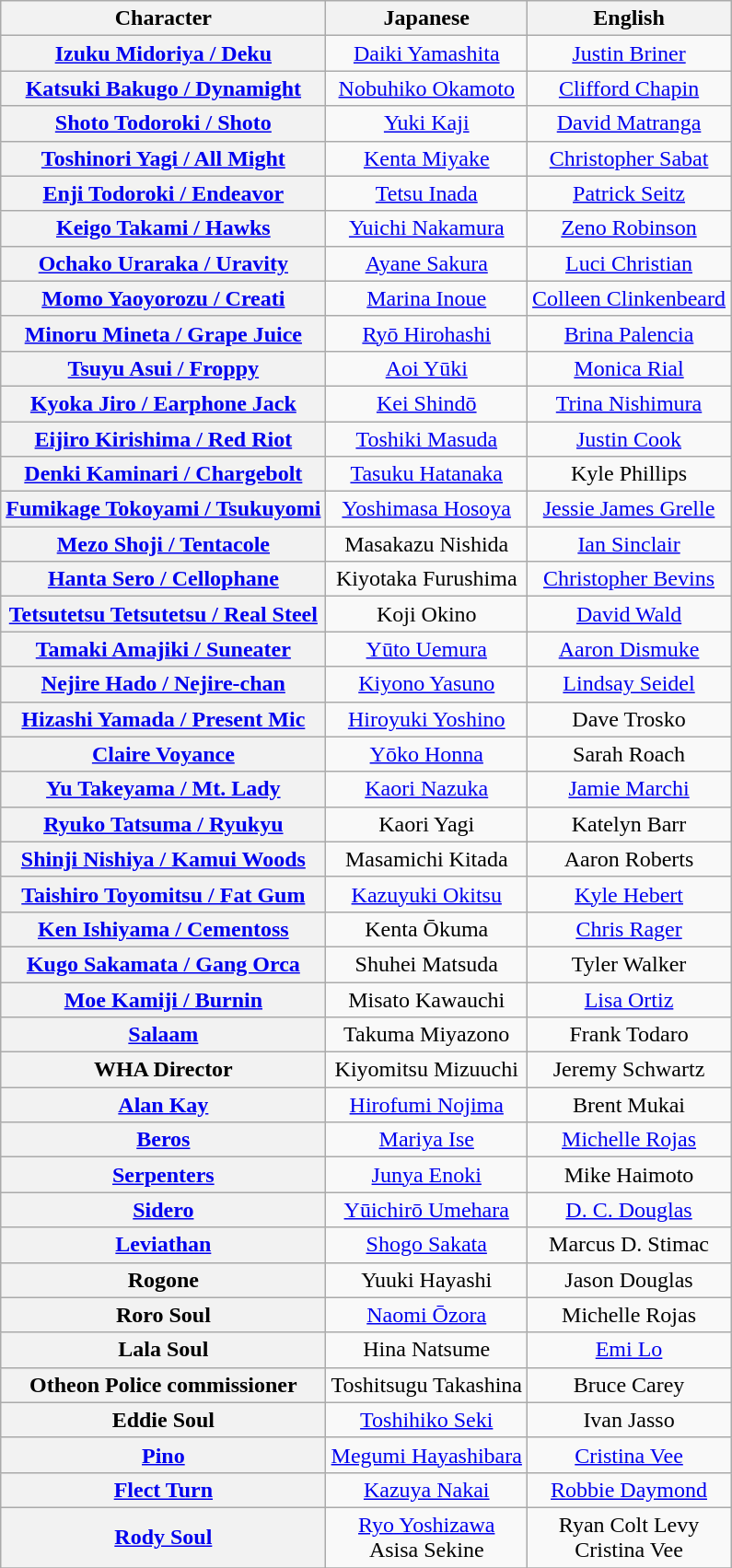<table class="wikitable" style="text-align:center;">
<tr>
<th>Character</th>
<th>Japanese</th>
<th>English</th>
</tr>
<tr>
<th><a href='#'>Izuku Midoriya / Deku</a></th>
<td><a href='#'>Daiki Yamashita</a></td>
<td><a href='#'>Justin Briner</a></td>
</tr>
<tr>
<th><a href='#'>Katsuki Bakugo / Dynamight</a></th>
<td><a href='#'>Nobuhiko Okamoto</a></td>
<td><a href='#'>Clifford Chapin</a></td>
</tr>
<tr>
<th><a href='#'>Shoto Todoroki / Shoto</a></th>
<td><a href='#'>Yuki Kaji</a></td>
<td><a href='#'>David Matranga</a></td>
</tr>
<tr>
<th><a href='#'>Toshinori Yagi / All Might</a></th>
<td><a href='#'>Kenta Miyake</a></td>
<td><a href='#'>Christopher Sabat</a></td>
</tr>
<tr>
<th><a href='#'>Enji Todoroki / Endeavor</a></th>
<td><a href='#'>Tetsu Inada</a></td>
<td><a href='#'>Patrick Seitz</a></td>
</tr>
<tr>
<th><a href='#'>Keigo Takami / Hawks</a></th>
<td><a href='#'>Yuichi Nakamura</a></td>
<td><a href='#'>Zeno Robinson</a></td>
</tr>
<tr>
<th><a href='#'>Ochako Uraraka / Uravity</a></th>
<td><a href='#'>Ayane Sakura</a></td>
<td><a href='#'>Luci Christian</a></td>
</tr>
<tr>
<th><a href='#'>Momo Yaoyorozu / Creati</a></th>
<td><a href='#'>Marina Inoue</a></td>
<td><a href='#'>Colleen Clinkenbeard</a></td>
</tr>
<tr>
<th><a href='#'>Minoru Mineta / Grape Juice</a></th>
<td><a href='#'>Ryō Hirohashi</a></td>
<td><a href='#'>Brina Palencia</a></td>
</tr>
<tr>
<th><a href='#'>Tsuyu Asui / Froppy</a></th>
<td><a href='#'>Aoi Yūki</a></td>
<td><a href='#'>Monica Rial</a></td>
</tr>
<tr>
<th><a href='#'>Kyoka Jiro / Earphone Jack</a></th>
<td><a href='#'>Kei Shindō</a></td>
<td><a href='#'>Trina Nishimura</a></td>
</tr>
<tr>
<th><a href='#'>Eijiro Kirishima / Red Riot</a></th>
<td><a href='#'>Toshiki Masuda</a></td>
<td><a href='#'>Justin Cook</a></td>
</tr>
<tr>
<th><a href='#'>Denki Kaminari / Chargebolt</a></th>
<td><a href='#'>Tasuku Hatanaka</a></td>
<td>Kyle Phillips</td>
</tr>
<tr>
<th><a href='#'>Fumikage Tokoyami / Tsukuyomi</a></th>
<td><a href='#'>Yoshimasa Hosoya</a></td>
<td><a href='#'>Jessie James Grelle</a></td>
</tr>
<tr>
<th><a href='#'>Mezo Shoji / Tentacole</a></th>
<td>Masakazu Nishida</td>
<td><a href='#'>Ian Sinclair</a></td>
</tr>
<tr>
<th><a href='#'>Hanta Sero / Cellophane</a></th>
<td>Kiyotaka Furushima</td>
<td><a href='#'>Christopher Bevins</a></td>
</tr>
<tr>
<th><a href='#'>Tetsutetsu Tetsutetsu / Real Steel</a></th>
<td>Koji Okino</td>
<td><a href='#'>David Wald</a></td>
</tr>
<tr>
<th><a href='#'>Tamaki Amajiki / Suneater</a></th>
<td><a href='#'>Yūto Uemura</a></td>
<td><a href='#'>Aaron Dismuke</a></td>
</tr>
<tr>
<th><a href='#'>Nejire Hado / Nejire-chan</a></th>
<td><a href='#'>Kiyono Yasuno</a></td>
<td><a href='#'>Lindsay Seidel</a></td>
</tr>
<tr>
<th><a href='#'>Hizashi Yamada / Present Mic</a></th>
<td><a href='#'>Hiroyuki Yoshino</a></td>
<td>Dave Trosko</td>
</tr>
<tr>
<th><a href='#'>Claire Voyance</a></th>
<td><a href='#'>Yōko Honna</a></td>
<td>Sarah Roach</td>
</tr>
<tr>
<th><a href='#'>Yu Takeyama / Mt. Lady</a></th>
<td><a href='#'>Kaori Nazuka</a></td>
<td><a href='#'>Jamie Marchi</a></td>
</tr>
<tr>
<th><a href='#'>Ryuko Tatsuma / Ryukyu</a></th>
<td>Kaori Yagi</td>
<td>Katelyn Barr</td>
</tr>
<tr>
<th><a href='#'>Shinji Nishiya / Kamui Woods</a></th>
<td>Masamichi Kitada</td>
<td>Aaron Roberts</td>
</tr>
<tr>
<th><a href='#'>Taishiro Toyomitsu / Fat Gum</a></th>
<td><a href='#'>Kazuyuki Okitsu</a></td>
<td><a href='#'>Kyle Hebert</a></td>
</tr>
<tr>
<th><a href='#'>Ken Ishiyama / Cementoss</a></th>
<td>Kenta Ōkuma</td>
<td><a href='#'>Chris Rager</a></td>
</tr>
<tr>
<th><a href='#'>Kugo Sakamata / Gang Orca</a></th>
<td>Shuhei Matsuda</td>
<td>Tyler Walker</td>
</tr>
<tr>
<th><a href='#'>Moe Kamiji / Burnin</a></th>
<td>Misato Kawauchi</td>
<td><a href='#'>Lisa Ortiz</a></td>
</tr>
<tr>
<th><a href='#'>Salaam</a></th>
<td>Takuma Miyazono</td>
<td>Frank Todaro</td>
</tr>
<tr>
<th>WHA Director</th>
<td>Kiyomitsu Mizuuchi</td>
<td>Jeremy Schwartz</td>
</tr>
<tr>
<th><a href='#'>Alan Kay</a></th>
<td><a href='#'>Hirofumi Nojima</a></td>
<td>Brent Mukai</td>
</tr>
<tr>
<th><a href='#'>Beros</a></th>
<td><a href='#'>Mariya Ise</a></td>
<td><a href='#'>Michelle Rojas</a></td>
</tr>
<tr>
<th><a href='#'>Serpenters</a></th>
<td><a href='#'>Junya Enoki</a></td>
<td>Mike Haimoto</td>
</tr>
<tr>
<th><a href='#'>Sidero</a></th>
<td><a href='#'>Yūichirō Umehara</a></td>
<td><a href='#'>D. C. Douglas</a></td>
</tr>
<tr>
<th><a href='#'>Leviathan</a></th>
<td><a href='#'>Shogo Sakata</a></td>
<td>Marcus D. Stimac</td>
</tr>
<tr>
<th>Rogone</th>
<td>Yuuki Hayashi</td>
<td>Jason Douglas</td>
</tr>
<tr>
<th>Roro Soul</th>
<td><a href='#'>Naomi Ōzora</a></td>
<td>Michelle Rojas</td>
</tr>
<tr>
<th>Lala Soul</th>
<td>Hina Natsume</td>
<td><a href='#'>Emi Lo</a></td>
</tr>
<tr>
<th>Otheon Police commissioner</th>
<td>Toshitsugu Takashina</td>
<td>Bruce Carey</td>
</tr>
<tr>
<th>Eddie Soul</th>
<td><a href='#'>Toshihiko Seki</a></td>
<td>Ivan Jasso</td>
</tr>
<tr>
<th><a href='#'>Pino</a></th>
<td><a href='#'>Megumi Hayashibara</a></td>
<td><a href='#'>Cristina Vee</a></td>
</tr>
<tr>
<th><a href='#'>Flect Turn</a></th>
<td><a href='#'>Kazuya Nakai</a></td>
<td><a href='#'>Robbie Daymond</a></td>
</tr>
<tr>
<th><a href='#'>Rody Soul</a></th>
<td><a href='#'>Ryo Yoshizawa</a><br>Asisa Sekine </td>
<td>Ryan Colt Levy<br>Cristina Vee </td>
</tr>
<tr>
</tr>
</table>
